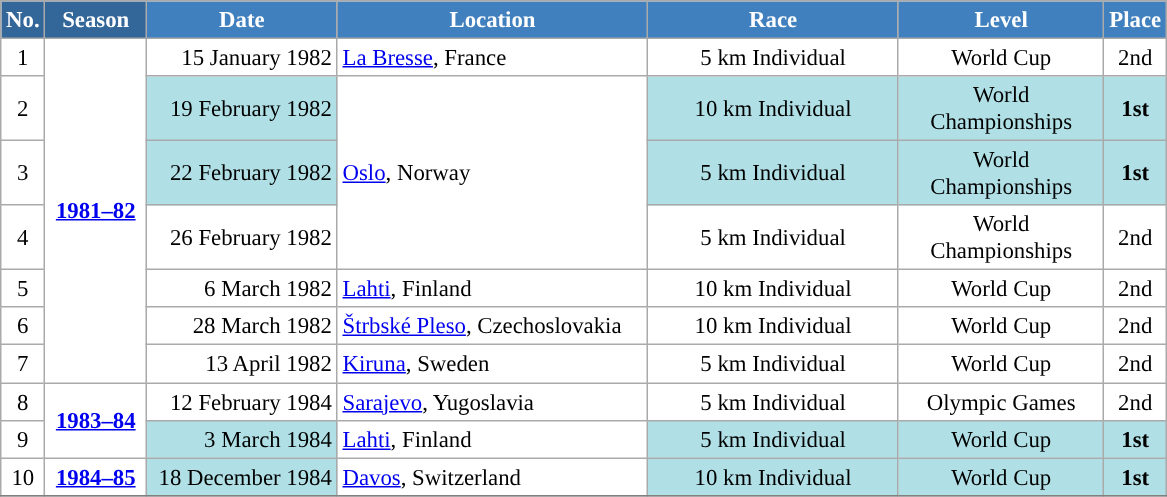<table class="wikitable sortable" style="font-size:95%; text-align:center; border:grey solid 1px; border-collapse:collapse; background:#ffffff;">
<tr style="background:#efefef;">
<th style="background-color:#369; color:white;">No.</th>
<th style="background-color:#369; color:white;">Season</th>
<th style="background-color:#4180be; color:white; width:120px;">Date</th>
<th style="background-color:#4180be; color:white; width:200px;">Location</th>
<th style="background-color:#4180be; color:white; width:160px;">Race</th>
<th style="background-color:#4180be; color:white; width:130px;">Level</th>
<th style="background-color:#4180be; color:white;">Place</th>
</tr>
<tr>
<td align=center>1</td>
<td rowspan=7 align=center><strong> <a href='#'>1981–82</a> </strong></td>
<td align=right>15 January 1982</td>
<td align=left> <a href='#'>La Bresse</a>, France</td>
<td>5 km Individual</td>
<td>World Cup</td>
<td>2nd</td>
</tr>
<tr>
<td align=center>2</td>
<td bgcolor="#BOEOE6" align=right>19 February 1982</td>
<td rowspan=3 align=left> <a href='#'>Oslo</a>, Norway</td>
<td bgcolor="#BOEOE6">10 km Individual</td>
<td bgcolor="#BOEOE6">World Championships</td>
<td bgcolor="#BOEOE6"><strong>1st</strong></td>
</tr>
<tr>
<td align=center>3</td>
<td bgcolor="#BOEOE6" align=right>22 February 1982</td>
<td bgcolor="#BOEOE6">5 km Individual</td>
<td bgcolor="#BOEOE6">World Championships</td>
<td bgcolor="#BOEOE6"><strong>1st</strong></td>
</tr>
<tr>
<td align=center>4</td>
<td align=right>26 February 1982</td>
<td>5 km Individual</td>
<td>World Championships</td>
<td>2nd</td>
</tr>
<tr>
<td align=center>5</td>
<td align=right>6 March 1982</td>
<td align=left> <a href='#'>Lahti</a>, Finland</td>
<td>10 km Individual</td>
<td>World Cup</td>
<td>2nd</td>
</tr>
<tr>
<td align=center>6</td>
<td align=right>28 March 1982</td>
<td align=left> <a href='#'>Štrbské Pleso</a>, Czechoslovakia</td>
<td>10 km Individual</td>
<td>World Cup</td>
<td>2nd</td>
</tr>
<tr>
<td align=center>7</td>
<td align=right>13 April 1982</td>
<td align=left> <a href='#'>Kiruna</a>, Sweden</td>
<td>5 km Individual</td>
<td>World Cup</td>
<td>2nd</td>
</tr>
<tr>
<td align=center>8</td>
<td rowspan=2 align=center><strong> <a href='#'>1983–84</a> </strong></td>
<td align=right>12 February 1984</td>
<td align=left> <a href='#'>Sarajevo</a>, Yugoslavia</td>
<td>5 km Individual</td>
<td>Olympic Games</td>
<td>2nd</td>
</tr>
<tr>
<td align=center>9</td>
<td bgcolor="#BOEOE6" align=right>3 March 1984</td>
<td align=left> <a href='#'>Lahti</a>, Finland</td>
<td bgcolor="#BOEOE6">5 km Individual</td>
<td bgcolor="#BOEOE6">World Cup</td>
<td bgcolor="#BOEOE6"><strong>1st</strong></td>
</tr>
<tr>
<td align=center>10</td>
<td rowspan=1 align=center><strong><a href='#'>1984–85</a></strong></td>
<td bgcolor="#BOEOE6" align=right>18 December 1984</td>
<td align=left> <a href='#'>Davos</a>, Switzerland</td>
<td bgcolor="#BOEOE6">10 km Individual</td>
<td bgcolor="#BOEOE6">World Cup</td>
<td bgcolor="#BOEOE6"><strong>1st</strong></td>
</tr>
<tr>
</tr>
</table>
